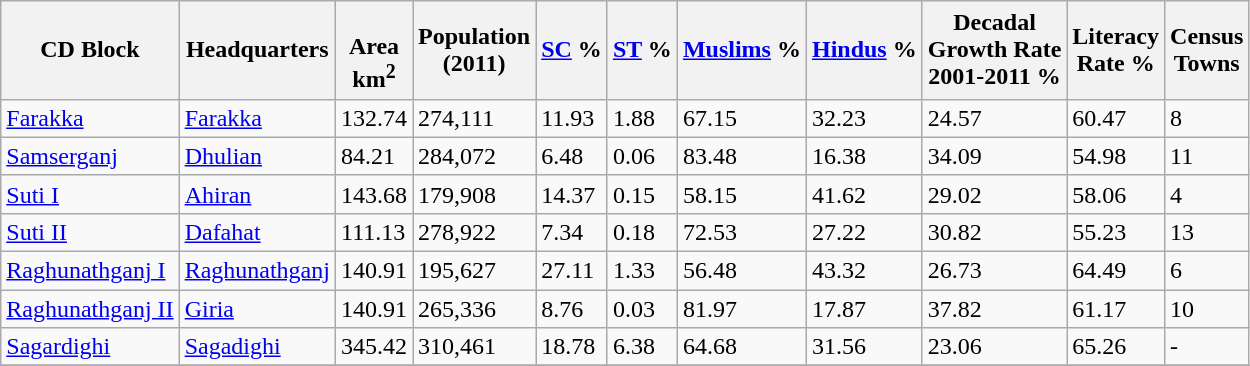<table class="wikitable sortable">
<tr>
<th>CD Block</th>
<th>Headquarters</th>
<th><br>Area<br>km<sup>2</sup></th>
<th>Population<br>(2011)</th>
<th><a href='#'>SC</a> %</th>
<th><a href='#'>ST</a> %</th>
<th><a href='#'>Muslims</a> %</th>
<th><a href='#'>Hindus</a> %</th>
<th>Decadal<br> Growth Rate<br> 2001-2011 %</th>
<th>Literacy<br> Rate %</th>
<th>Census<br>Towns</th>
</tr>
<tr>
<td><a href='#'>Farakka</a></td>
<td><a href='#'>Farakka</a></td>
<td>132.74</td>
<td>274,111</td>
<td>11.93</td>
<td>1.88</td>
<td>67.15</td>
<td>32.23</td>
<td>24.57</td>
<td>60.47</td>
<td>8</td>
</tr>
<tr>
<td><a href='#'>Samserganj</a></td>
<td><a href='#'>Dhulian</a></td>
<td>84.21</td>
<td>284,072</td>
<td>6.48</td>
<td>0.06</td>
<td>83.48</td>
<td>16.38</td>
<td>34.09</td>
<td>54.98</td>
<td>11</td>
</tr>
<tr>
<td><a href='#'>Suti I</a></td>
<td><a href='#'>Ahiran</a></td>
<td>143.68</td>
<td>179,908</td>
<td>14.37</td>
<td>0.15</td>
<td>58.15</td>
<td>41.62</td>
<td>29.02</td>
<td>58.06</td>
<td>4</td>
</tr>
<tr>
<td><a href='#'>Suti II</a></td>
<td><a href='#'>Dafahat</a></td>
<td>111.13</td>
<td>278,922</td>
<td>7.34</td>
<td>0.18</td>
<td>72.53</td>
<td>27.22</td>
<td>30.82</td>
<td>55.23</td>
<td>13</td>
</tr>
<tr>
<td><a href='#'>Raghunathganj I</a></td>
<td><a href='#'>Raghunathganj</a></td>
<td>140.91</td>
<td>195,627</td>
<td>27.11</td>
<td>1.33</td>
<td>56.48</td>
<td>43.32</td>
<td>26.73</td>
<td>64.49</td>
<td>6</td>
</tr>
<tr>
<td><a href='#'>Raghunathganj II</a></td>
<td><a href='#'>Giria</a></td>
<td>140.91</td>
<td>265,336</td>
<td>8.76</td>
<td>0.03</td>
<td>81.97</td>
<td>17.87</td>
<td>37.82</td>
<td>61.17</td>
<td>10</td>
</tr>
<tr>
<td><a href='#'>Sagardighi</a></td>
<td><a href='#'>Sagadighi</a></td>
<td>345.42</td>
<td>310,461</td>
<td>18.78</td>
<td>6.38</td>
<td>64.68</td>
<td>31.56</td>
<td>23.06</td>
<td>65.26</td>
<td>-</td>
</tr>
<tr>
</tr>
</table>
